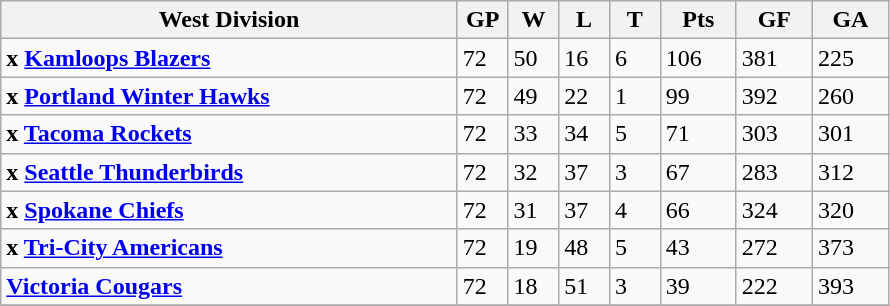<table class="wikitable">
<tr>
<th width="45%">West Division</th>
<th width="5%">GP</th>
<th width="5%">W</th>
<th width="5%">L</th>
<th width="5%">T</th>
<th width="7.5%">Pts</th>
<th width="7.5%">GF</th>
<th width="7.5%">GA</th>
</tr>
<tr>
<td><strong>x <a href='#'>Kamloops Blazers</a></strong></td>
<td>72</td>
<td>50</td>
<td>16</td>
<td>6</td>
<td>106</td>
<td>381</td>
<td>225</td>
</tr>
<tr>
<td><strong>x <a href='#'>Portland Winter Hawks</a></strong></td>
<td>72</td>
<td>49</td>
<td>22</td>
<td>1</td>
<td>99</td>
<td>392</td>
<td>260</td>
</tr>
<tr>
<td><strong>x <a href='#'>Tacoma Rockets</a></strong></td>
<td>72</td>
<td>33</td>
<td>34</td>
<td>5</td>
<td>71</td>
<td>303</td>
<td>301</td>
</tr>
<tr>
<td><strong>x <a href='#'>Seattle Thunderbirds</a></strong></td>
<td>72</td>
<td>32</td>
<td>37</td>
<td>3</td>
<td>67</td>
<td>283</td>
<td>312</td>
</tr>
<tr>
<td><strong>x <a href='#'>Spokane Chiefs</a></strong></td>
<td>72</td>
<td>31</td>
<td>37</td>
<td>4</td>
<td>66</td>
<td>324</td>
<td>320</td>
</tr>
<tr>
<td><strong>x <a href='#'>Tri-City Americans</a></strong></td>
<td>72</td>
<td>19</td>
<td>48</td>
<td>5</td>
<td>43</td>
<td>272</td>
<td>373</td>
</tr>
<tr>
<td><strong><a href='#'>Victoria Cougars</a></strong></td>
<td>72</td>
<td>18</td>
<td>51</td>
<td>3</td>
<td>39</td>
<td>222</td>
<td>393</td>
</tr>
<tr>
</tr>
</table>
